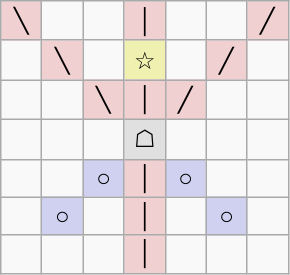<table border="1" class="wikitable">
<tr align=center>
<td width="20" style="background:#f0d0d0;">╲</td>
<td width="20"> </td>
<td width="20"> </td>
<td width="20" style="background:#f0d0d0;">│</td>
<td width="20"> </td>
<td width="20"> </td>
<td width="20" style="background:#f0d0d0;">╱</td>
</tr>
<tr align=center>
<td> </td>
<td style="background:#f0d0d0;">╲</td>
<td> </td>
<td style="background:#f0f0b0;">☆</td>
<td> </td>
<td style="background:#f0d0d0;">╱</td>
<td> </td>
</tr>
<tr align=center>
<td> </td>
<td> </td>
<td style="background:#f0d0d0;">╲</td>
<td style="background:#f0d0d0;">│</td>
<td style="background:#f0d0d0;">╱</td>
<td> </td>
<td> </td>
</tr>
<tr align=center>
<td> </td>
<td> </td>
<td> </td>
<td style="background:#e0e0e0;">☖</td>
<td> </td>
<td> </td>
<td> </td>
</tr>
<tr align=center>
<td> </td>
<td> </td>
<td style="background:#d0d0f0;">○</td>
<td style="background:#f0d0d0;">│</td>
<td style="background:#d0d0f0;">○</td>
<td> </td>
<td> </td>
</tr>
<tr align=center>
<td> </td>
<td style="background:#d0d0f0;">○</td>
<td> </td>
<td style="background:#f0d0d0;">│</td>
<td> </td>
<td style="background:#d0d0f0;">○</td>
<td> </td>
</tr>
<tr align=center>
<td> </td>
<td> </td>
<td> </td>
<td style="background:#f0d0d0;">│</td>
<td> </td>
<td> </td>
<td> </td>
</tr>
</table>
